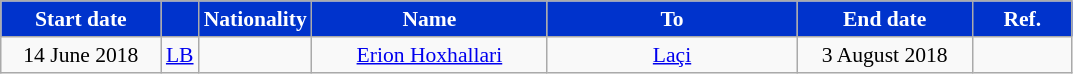<table class="wikitable" style="text-align:center; font-size:90%; ">
<tr>
<th style="background:#03c; color:white; width:100px;">Start date</th>
<th style="background:#03c; color:white; width:10px;"></th>
<th style="background:#03c; color:white; width:50px;">Nationality</th>
<th style="background:#03c; color:white; width:150px;">Name</th>
<th style="background:#03c; color:white; width:160px;">To</th>
<th style="background:#03c; color:white; width:110px;">End date</th>
<th style="background:#03c; color:white; width:60px;">Ref.</th>
</tr>
<tr>
<td>14 June 2018</td>
<td><a href='#'>LB</a></td>
<td></td>
<td><a href='#'>Erion Hoxhallari</a></td>
<td> <a href='#'>Laçi</a></td>
<td>3 August 2018</td>
<td></td>
</tr>
</table>
